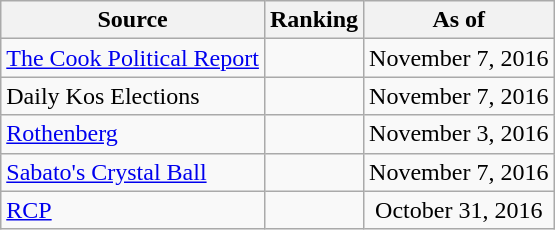<table class="wikitable" style="text-align:center">
<tr>
<th>Source</th>
<th>Ranking</th>
<th>As of</th>
</tr>
<tr>
<td align=left><a href='#'>The Cook Political Report</a></td>
<td></td>
<td>November 7, 2016</td>
</tr>
<tr>
<td align=left>Daily Kos Elections</td>
<td></td>
<td>November 7, 2016</td>
</tr>
<tr>
<td align=left><a href='#'>Rothenberg</a></td>
<td></td>
<td>November 3, 2016</td>
</tr>
<tr>
<td align=left><a href='#'>Sabato's Crystal Ball</a></td>
<td></td>
<td>November 7, 2016</td>
</tr>
<tr>
<td align="left"><a href='#'>RCP</a></td>
<td></td>
<td>October 31, 2016</td>
</tr>
</table>
